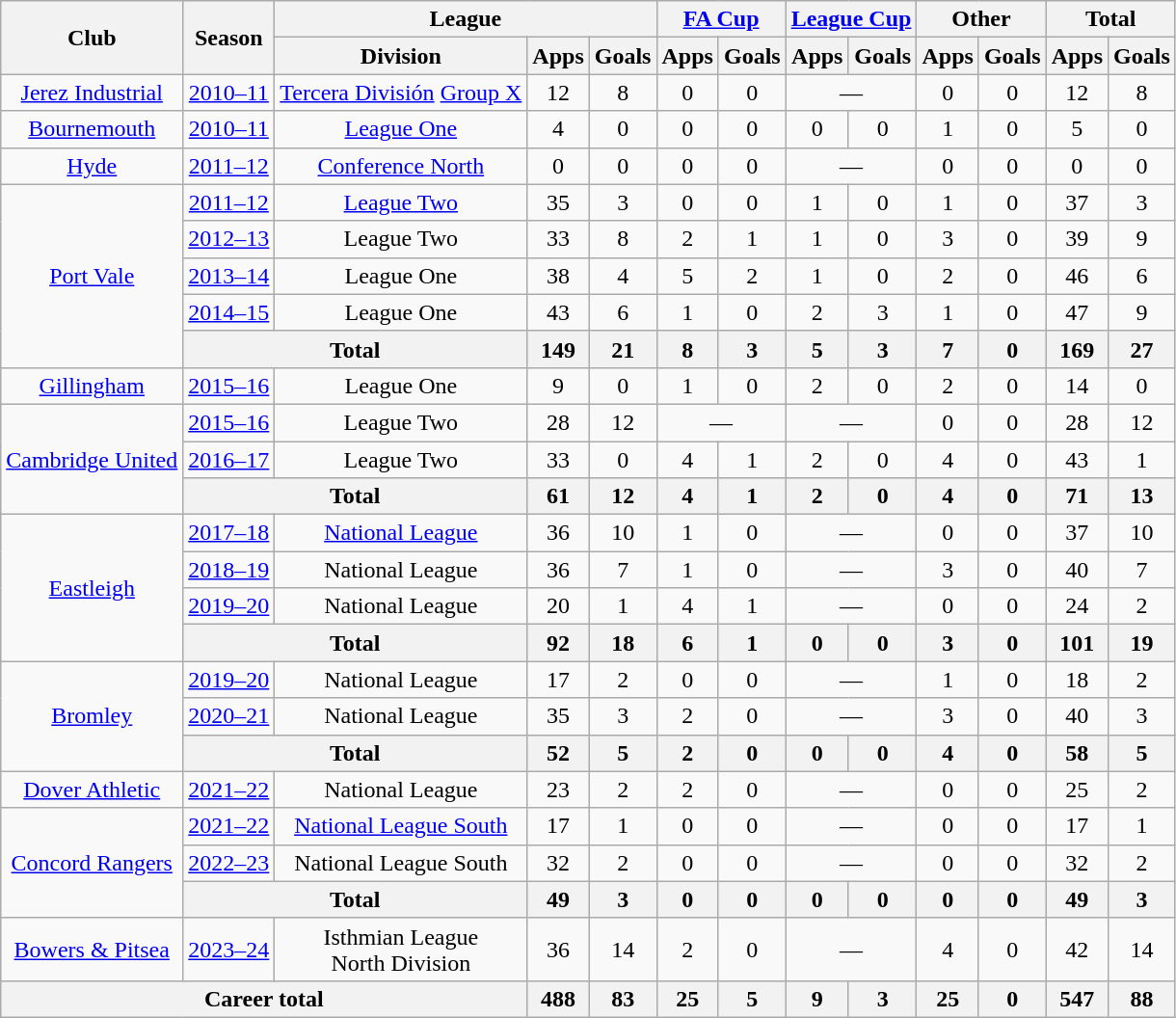<table class="wikitable" style="text-align:center">
<tr>
<th rowspan="2">Club</th>
<th rowspan="2">Season</th>
<th colspan="3">League</th>
<th colspan="2"><a href='#'>FA Cup</a></th>
<th colspan="2"><a href='#'>League Cup</a></th>
<th colspan="2">Other</th>
<th colspan="2">Total</th>
</tr>
<tr>
<th>Division</th>
<th>Apps</th>
<th>Goals</th>
<th>Apps</th>
<th>Goals</th>
<th>Apps</th>
<th>Goals</th>
<th>Apps</th>
<th>Goals</th>
<th>Apps</th>
<th>Goals</th>
</tr>
<tr>
<td><a href='#'>Jerez Industrial</a></td>
<td><a href='#'>2010–11</a></td>
<td><a href='#'>Tercera División</a> <a href='#'>Group X</a></td>
<td>12</td>
<td>8</td>
<td>0</td>
<td>0</td>
<td colspan="2">—</td>
<td>0</td>
<td>0</td>
<td>12</td>
<td>8</td>
</tr>
<tr>
<td><a href='#'>Bournemouth</a></td>
<td><a href='#'>2010–11</a></td>
<td><a href='#'>League One</a></td>
<td>4</td>
<td>0</td>
<td>0</td>
<td>0</td>
<td>0</td>
<td>0</td>
<td>1</td>
<td>0</td>
<td>5</td>
<td>0</td>
</tr>
<tr>
<td><a href='#'>Hyde</a></td>
<td><a href='#'>2011–12</a></td>
<td><a href='#'>Conference North</a></td>
<td>0</td>
<td>0</td>
<td>0</td>
<td>0</td>
<td colspan="2">—</td>
<td>0</td>
<td>0</td>
<td>0</td>
<td>0</td>
</tr>
<tr>
<td rowspan="5"><a href='#'>Port Vale</a></td>
<td><a href='#'>2011–12</a></td>
<td><a href='#'>League Two</a></td>
<td>35</td>
<td>3</td>
<td>0</td>
<td>0</td>
<td>1</td>
<td>0</td>
<td>1</td>
<td>0</td>
<td>37</td>
<td>3</td>
</tr>
<tr>
<td><a href='#'>2012–13</a></td>
<td>League Two</td>
<td>33</td>
<td>8</td>
<td>2</td>
<td>1</td>
<td>1</td>
<td>0</td>
<td>3</td>
<td>0</td>
<td>39</td>
<td>9</td>
</tr>
<tr>
<td><a href='#'>2013–14</a></td>
<td>League One</td>
<td>38</td>
<td>4</td>
<td>5</td>
<td>2</td>
<td>1</td>
<td>0</td>
<td>2</td>
<td>0</td>
<td>46</td>
<td>6</td>
</tr>
<tr>
<td><a href='#'>2014–15</a></td>
<td>League One</td>
<td>43</td>
<td>6</td>
<td>1</td>
<td>0</td>
<td>2</td>
<td>3</td>
<td>1</td>
<td>0</td>
<td>47</td>
<td>9</td>
</tr>
<tr>
<th colspan="2">Total</th>
<th>149</th>
<th>21</th>
<th>8</th>
<th>3</th>
<th>5</th>
<th>3</th>
<th>7</th>
<th>0</th>
<th>169</th>
<th>27</th>
</tr>
<tr>
<td><a href='#'>Gillingham</a></td>
<td><a href='#'>2015–16</a></td>
<td>League One</td>
<td>9</td>
<td>0</td>
<td>1</td>
<td>0</td>
<td>2</td>
<td>0</td>
<td>2</td>
<td>0</td>
<td>14</td>
<td>0</td>
</tr>
<tr>
<td rowspan="3"><a href='#'>Cambridge United</a></td>
<td><a href='#'>2015–16</a></td>
<td>League Two</td>
<td>28</td>
<td>12</td>
<td colspan="2">—</td>
<td colspan="2">—</td>
<td>0</td>
<td>0</td>
<td>28</td>
<td>12</td>
</tr>
<tr>
<td><a href='#'>2016–17</a></td>
<td>League Two</td>
<td>33</td>
<td>0</td>
<td>4</td>
<td>1</td>
<td>2</td>
<td>0</td>
<td>4</td>
<td>0</td>
<td>43</td>
<td>1</td>
</tr>
<tr>
<th colspan="2">Total</th>
<th>61</th>
<th>12</th>
<th>4</th>
<th>1</th>
<th>2</th>
<th>0</th>
<th>4</th>
<th>0</th>
<th>71</th>
<th>13</th>
</tr>
<tr>
<td rowspan="4"><a href='#'>Eastleigh</a></td>
<td><a href='#'>2017–18</a></td>
<td><a href='#'>National League</a></td>
<td>36</td>
<td>10</td>
<td>1</td>
<td>0</td>
<td colspan="2">—</td>
<td>0</td>
<td>0</td>
<td>37</td>
<td>10</td>
</tr>
<tr>
<td><a href='#'>2018–19</a></td>
<td>National League</td>
<td>36</td>
<td>7</td>
<td>1</td>
<td>0</td>
<td colspan="2">—</td>
<td>3</td>
<td>0</td>
<td>40</td>
<td>7</td>
</tr>
<tr>
<td><a href='#'>2019–20</a></td>
<td>National League</td>
<td>20</td>
<td>1</td>
<td>4</td>
<td>1</td>
<td colspan="2">—</td>
<td>0</td>
<td>0</td>
<td>24</td>
<td>2</td>
</tr>
<tr>
<th colspan="2">Total</th>
<th>92</th>
<th>18</th>
<th>6</th>
<th>1</th>
<th>0</th>
<th>0</th>
<th>3</th>
<th>0</th>
<th>101</th>
<th>19</th>
</tr>
<tr>
<td rowspan="3"><a href='#'>Bromley</a></td>
<td><a href='#'>2019–20</a></td>
<td>National League</td>
<td>17</td>
<td>2</td>
<td>0</td>
<td>0</td>
<td colspan="2">—</td>
<td>1</td>
<td>0</td>
<td>18</td>
<td>2</td>
</tr>
<tr>
<td><a href='#'>2020–21</a></td>
<td>National League</td>
<td>35</td>
<td>3</td>
<td>2</td>
<td>0</td>
<td colspan="2">—</td>
<td>3</td>
<td>0</td>
<td>40</td>
<td>3</td>
</tr>
<tr>
<th colspan="2">Total</th>
<th>52</th>
<th>5</th>
<th>2</th>
<th>0</th>
<th>0</th>
<th>0</th>
<th>4</th>
<th>0</th>
<th>58</th>
<th>5</th>
</tr>
<tr>
<td><a href='#'>Dover Athletic</a></td>
<td><a href='#'>2021–22</a></td>
<td>National League</td>
<td>23</td>
<td>2</td>
<td>2</td>
<td>0</td>
<td colspan="2">—</td>
<td>0</td>
<td>0</td>
<td>25</td>
<td>2</td>
</tr>
<tr>
<td rowspan="3"><a href='#'>Concord Rangers</a></td>
<td><a href='#'>2021–22</a></td>
<td><a href='#'>National League South</a></td>
<td>17</td>
<td>1</td>
<td>0</td>
<td>0</td>
<td colspan="2">—</td>
<td>0</td>
<td>0</td>
<td>17</td>
<td>1</td>
</tr>
<tr>
<td><a href='#'>2022–23</a></td>
<td>National League South</td>
<td>32</td>
<td>2</td>
<td>0</td>
<td>0</td>
<td colspan="2">—</td>
<td>0</td>
<td>0</td>
<td>32</td>
<td>2</td>
</tr>
<tr>
<th colspan="2">Total</th>
<th>49</th>
<th>3</th>
<th>0</th>
<th>0</th>
<th>0</th>
<th>0</th>
<th>0</th>
<th>0</th>
<th>49</th>
<th>3</th>
</tr>
<tr>
<td><a href='#'>Bowers & Pitsea</a></td>
<td><a href='#'>2023–24</a></td>
<td>Isthmian League<br>North Division</td>
<td>36</td>
<td>14</td>
<td>2</td>
<td>0</td>
<td colspan="2">—</td>
<td>4</td>
<td>0</td>
<td>42</td>
<td>14</td>
</tr>
<tr>
<th colspan="3">Career total</th>
<th>488</th>
<th>83</th>
<th>25</th>
<th>5</th>
<th>9</th>
<th>3</th>
<th>25</th>
<th>0</th>
<th>547</th>
<th>88</th>
</tr>
</table>
